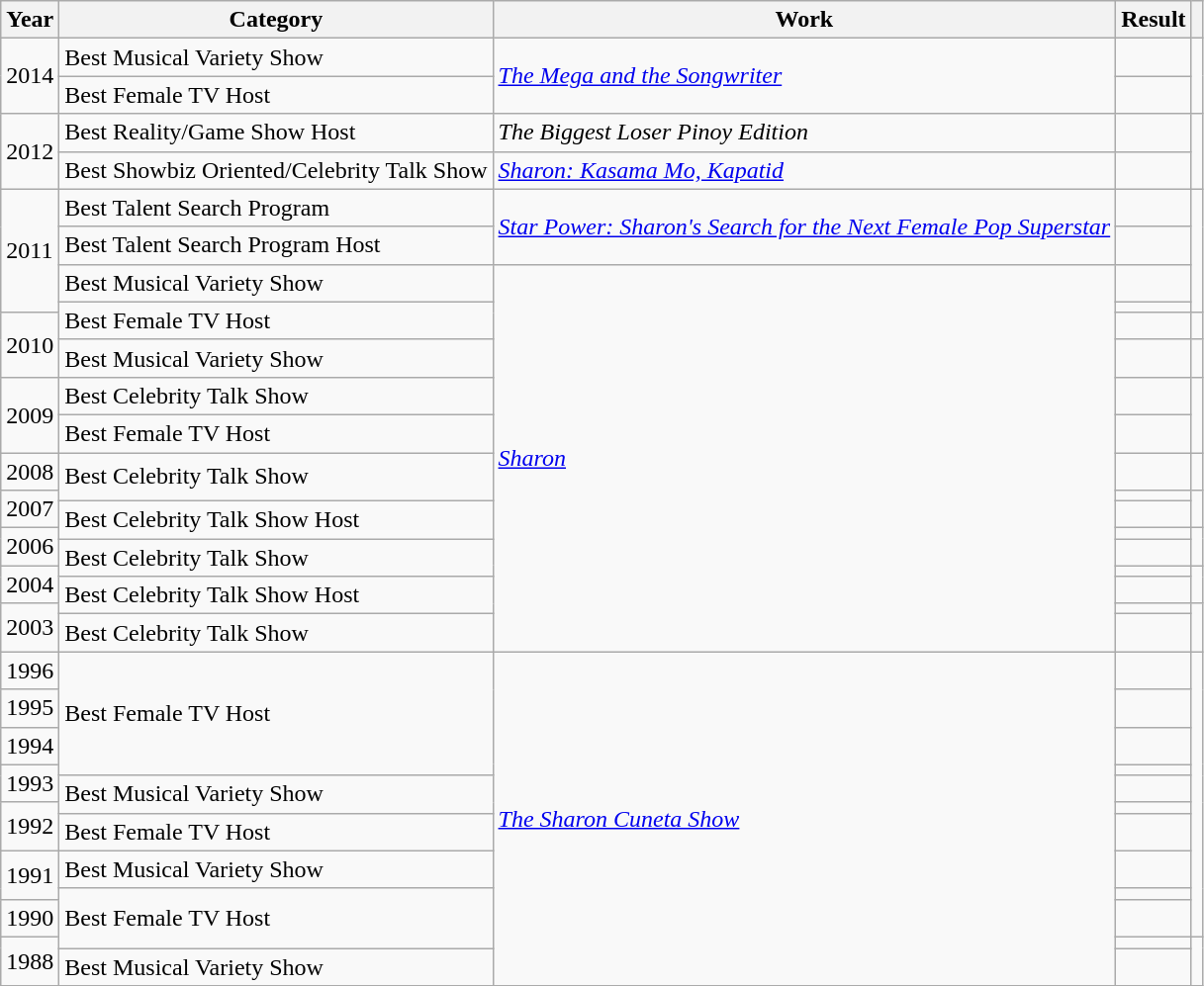<table class="wikitable sortable">
<tr>
<th>Year</th>
<th>Category</th>
<th>Work</th>
<th>Result</th>
<th></th>
</tr>
<tr>
<td rowspan="2">2014</td>
<td>Best Musical Variety Show</td>
<td rowspan="2"><em><a href='#'>The Mega and the Songwriter</a></em></td>
<td></td>
<td rowspan="2"></td>
</tr>
<tr>
<td>Best Female TV Host</td>
<td></td>
</tr>
<tr>
<td rowspan="2">2012</td>
<td>Best Reality/Game Show Host</td>
<td><em>The Biggest Loser Pinoy Edition</em></td>
<td></td>
<td rowspan="2"></td>
</tr>
<tr>
<td>Best Showbiz Oriented/Celebrity Talk Show</td>
<td><em><a href='#'>Sharon: Kasama Mo, Kapatid</a></em></td>
<td></td>
</tr>
<tr>
<td rowspan="4">2011</td>
<td>Best Talent Search Program</td>
<td rowspan="2"><em><a href='#'>Star Power: Sharon's Search for the Next Female Pop Superstar</a></em></td>
<td></td>
<td rowspan="4"></td>
</tr>
<tr>
<td>Best Talent Search Program Host</td>
<td></td>
</tr>
<tr>
<td>Best Musical Variety Show</td>
<td rowspan="15"><em><a href='#'>Sharon</a></em></td>
<td></td>
</tr>
<tr>
<td rowspan="2">Best Female TV Host</td>
<td></td>
</tr>
<tr>
<td rowspan="2">2010</td>
<td></td>
<td></td>
</tr>
<tr>
<td>Best Musical Variety Show</td>
<td></td>
<td></td>
</tr>
<tr>
<td rowspan="2">2009</td>
<td>Best Celebrity Talk Show</td>
<td></td>
<td rowspan="2"></td>
</tr>
<tr>
<td>Best Female TV Host</td>
<td></td>
</tr>
<tr>
<td>2008</td>
<td rowspan="2">Best Celebrity Talk Show</td>
<td></td>
<td></td>
</tr>
<tr>
<td rowspan="2">2007</td>
<td></td>
<td rowspan="2"></td>
</tr>
<tr>
<td rowspan="2">Best Celebrity Talk Show Host</td>
<td></td>
</tr>
<tr>
<td rowspan="2">2006</td>
<td></td>
<td rowspan="2"></td>
</tr>
<tr>
<td rowspan="2">Best Celebrity Talk Show</td>
<td></td>
</tr>
<tr>
<td rowspan="2">2004</td>
<td></td>
<td rowspan="2"></td>
</tr>
<tr>
<td rowspan="2">Best Celebrity Talk Show Host</td>
<td></td>
</tr>
<tr>
<td rowspan="2">2003</td>
<td></td>
<td rowspan="2"></td>
</tr>
<tr>
<td>Best Celebrity Talk Show</td>
<td></td>
</tr>
<tr>
<td>1996</td>
<td rowspan="4">Best Female TV Host</td>
<td rowspan="12"><em><a href='#'>The Sharon Cuneta Show</a></em></td>
<td></td>
<td rowspan="10"></td>
</tr>
<tr>
<td>1995</td>
<td></td>
</tr>
<tr>
<td>1994</td>
<td></td>
</tr>
<tr>
<td rowspan="2">1993</td>
<td></td>
</tr>
<tr>
<td rowspan="2">Best Musical Variety Show</td>
<td></td>
</tr>
<tr>
<td rowspan="2">1992</td>
<td></td>
</tr>
<tr>
<td>Best Female TV Host</td>
<td></td>
</tr>
<tr>
<td rowspan="2">1991</td>
<td>Best Musical Variety Show</td>
<td></td>
</tr>
<tr>
<td rowspan="3">Best Female TV Host</td>
<td></td>
</tr>
<tr>
<td>1990</td>
<td></td>
</tr>
<tr>
<td rowspan="2">1988</td>
<td></td>
<td rowspan="2"></td>
</tr>
<tr>
<td>Best Musical Variety Show</td>
<td></td>
</tr>
</table>
